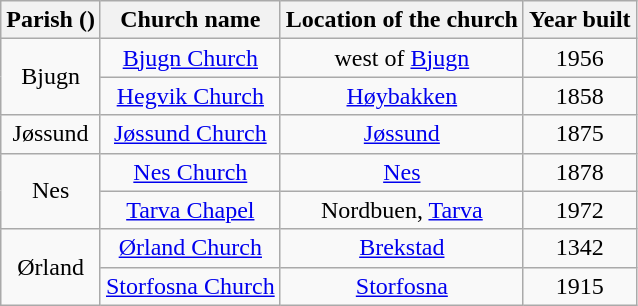<table class="wikitable" style="text-align:center">
<tr>
<th>Parish ()</th>
<th>Church name</th>
<th>Location of the church</th>
<th>Year built</th>
</tr>
<tr>
<td rowspan="2">Bjugn</td>
<td><a href='#'>Bjugn Church</a></td>
<td>west of <a href='#'>Bjugn</a></td>
<td>1956</td>
</tr>
<tr>
<td><a href='#'>Hegvik Church</a></td>
<td><a href='#'>Høybakken</a></td>
<td>1858</td>
</tr>
<tr>
<td rowspan="1">Jøssund</td>
<td><a href='#'>Jøssund Church</a></td>
<td><a href='#'>Jøssund</a></td>
<td>1875</td>
</tr>
<tr>
<td rowspan="2">Nes</td>
<td><a href='#'>Nes Church</a></td>
<td><a href='#'>Nes</a></td>
<td>1878</td>
</tr>
<tr>
<td><a href='#'>Tarva Chapel</a></td>
<td>Nordbuen, <a href='#'>Tarva</a></td>
<td>1972</td>
</tr>
<tr>
<td rowspan="2">Ørland</td>
<td><a href='#'>Ørland Church</a></td>
<td><a href='#'>Brekstad</a></td>
<td>1342</td>
</tr>
<tr>
<td><a href='#'>Storfosna Church</a></td>
<td><a href='#'>Storfosna</a></td>
<td>1915</td>
</tr>
</table>
